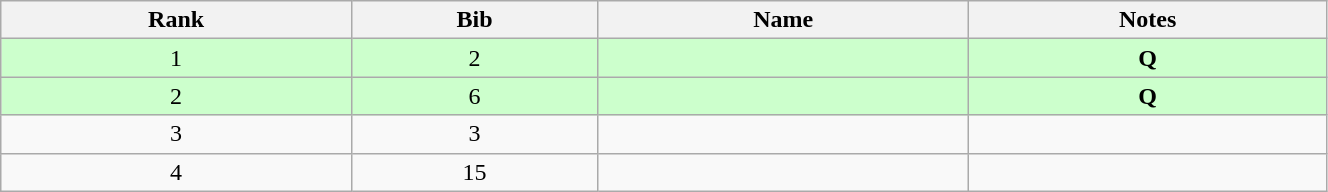<table class="wikitable" style="text-align:center;" width=70%>
<tr>
<th>Rank</th>
<th>Bib</th>
<th>Name</th>
<th>Notes</th>
</tr>
<tr bgcolor="#ccffcc">
<td>1</td>
<td>2</td>
<td align=left></td>
<td><strong>Q</strong></td>
</tr>
<tr bgcolor="#ccffcc">
<td>2</td>
<td>6</td>
<td align=left></td>
<td><strong>Q</strong></td>
</tr>
<tr>
<td>3</td>
<td>3</td>
<td align=left></td>
<td></td>
</tr>
<tr>
<td>4</td>
<td>15</td>
<td align=left></td>
<td></td>
</tr>
</table>
